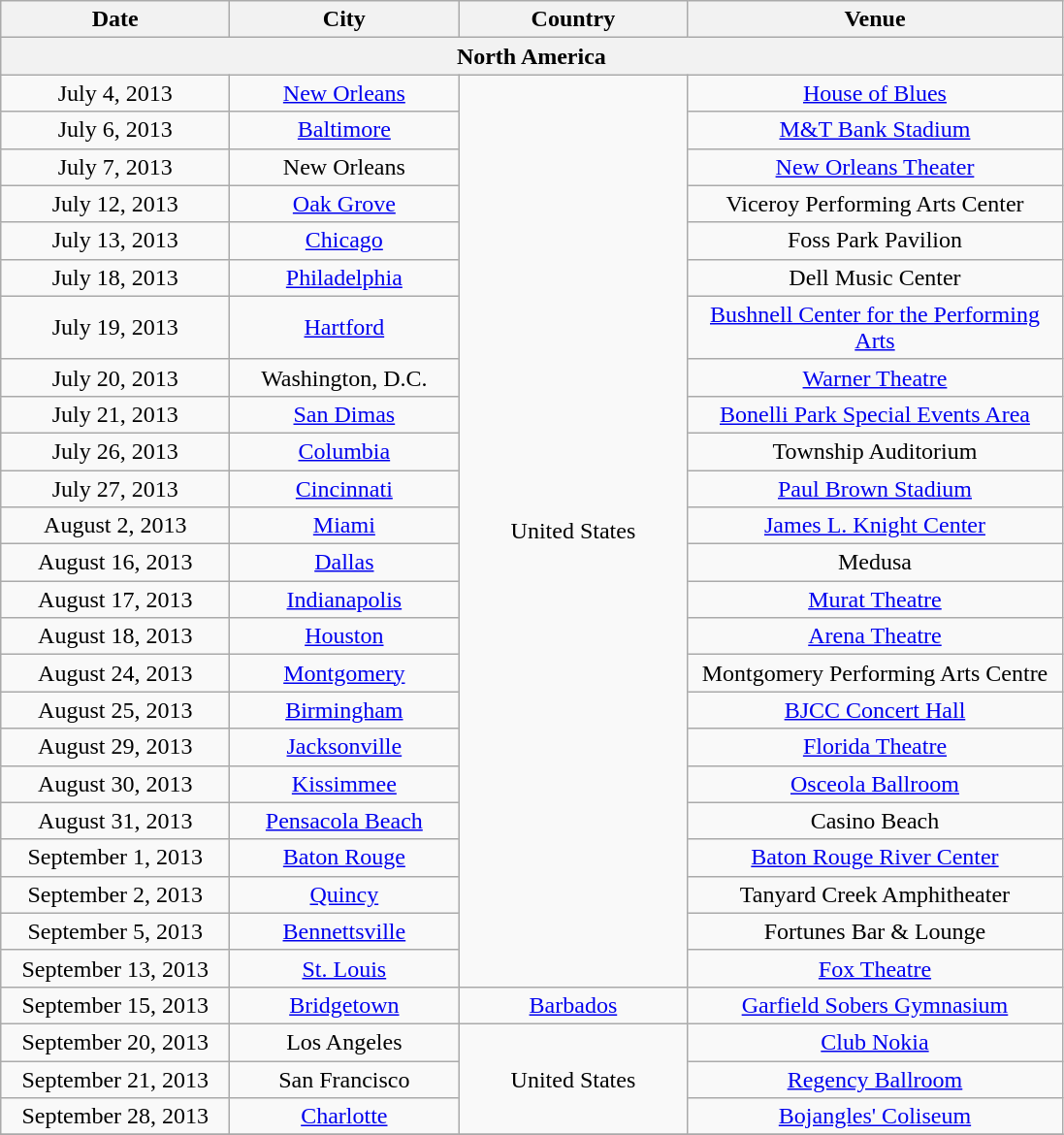<table class="wikitable" style="text-align:center;">
<tr>
<th style="width:150px;">Date</th>
<th style="width:150px;">City</th>
<th style="width:150px;">Country</th>
<th style="width:250px;">Venue</th>
</tr>
<tr>
<th colspan="6">North America</th>
</tr>
<tr>
<td>July 4, 2013</td>
<td><a href='#'>New Orleans</a></td>
<td rowspan="24">United States</td>
<td><a href='#'>House of Blues</a></td>
</tr>
<tr>
<td>July 6, 2013</td>
<td><a href='#'>Baltimore</a></td>
<td><a href='#'>M&T Bank Stadium</a></td>
</tr>
<tr>
<td>July 7, 2013</td>
<td>New Orleans</td>
<td><a href='#'>New Orleans Theater</a></td>
</tr>
<tr>
<td>July 12, 2013</td>
<td><a href='#'>Oak Grove</a></td>
<td>Viceroy Performing Arts Center</td>
</tr>
<tr>
<td>July 13, 2013</td>
<td><a href='#'>Chicago</a></td>
<td>Foss Park Pavilion</td>
</tr>
<tr>
<td>July 18, 2013</td>
<td><a href='#'>Philadelphia</a></td>
<td>Dell Music Center</td>
</tr>
<tr>
<td>July 19, 2013</td>
<td><a href='#'>Hartford</a></td>
<td><a href='#'>Bushnell Center for the Performing Arts</a></td>
</tr>
<tr>
<td>July 20, 2013</td>
<td>Washington, D.C.</td>
<td><a href='#'>Warner Theatre</a></td>
</tr>
<tr>
<td>July 21, 2013</td>
<td><a href='#'>San Dimas</a></td>
<td><a href='#'>Bonelli Park Special Events Area</a></td>
</tr>
<tr>
<td>July 26, 2013</td>
<td><a href='#'>Columbia</a></td>
<td>Township Auditorium</td>
</tr>
<tr>
<td>July 27, 2013</td>
<td><a href='#'>Cincinnati</a></td>
<td><a href='#'>Paul Brown Stadium</a></td>
</tr>
<tr>
<td>August 2, 2013</td>
<td><a href='#'>Miami</a></td>
<td><a href='#'>James L. Knight Center</a></td>
</tr>
<tr>
<td>August 16, 2013</td>
<td><a href='#'>Dallas</a></td>
<td>Medusa</td>
</tr>
<tr>
<td>August 17, 2013</td>
<td><a href='#'>Indianapolis</a></td>
<td><a href='#'>Murat Theatre</a></td>
</tr>
<tr>
<td>August 18, 2013</td>
<td><a href='#'>Houston</a></td>
<td><a href='#'>Arena Theatre</a></td>
</tr>
<tr>
<td>August 24, 2013</td>
<td><a href='#'>Montgomery</a></td>
<td>Montgomery Performing Arts Centre</td>
</tr>
<tr>
<td>August 25, 2013</td>
<td><a href='#'>Birmingham</a></td>
<td><a href='#'>BJCC Concert Hall</a></td>
</tr>
<tr>
<td>August 29, 2013</td>
<td><a href='#'>Jacksonville</a></td>
<td><a href='#'>Florida Theatre</a></td>
</tr>
<tr>
<td>August 30, 2013</td>
<td><a href='#'>Kissimmee</a></td>
<td><a href='#'>Osceola Ballroom</a></td>
</tr>
<tr>
<td>August 31, 2013</td>
<td><a href='#'>Pensacola Beach</a></td>
<td>Casino Beach</td>
</tr>
<tr>
<td>September 1, 2013</td>
<td><a href='#'>Baton Rouge</a></td>
<td><a href='#'>Baton Rouge River Center</a></td>
</tr>
<tr>
<td>September 2, 2013</td>
<td><a href='#'>Quincy</a></td>
<td>Tanyard Creek Amphitheater</td>
</tr>
<tr>
<td>September 5, 2013</td>
<td><a href='#'>Bennettsville</a></td>
<td>Fortunes Bar & Lounge</td>
</tr>
<tr>
<td>September 13, 2013</td>
<td><a href='#'>St. Louis</a></td>
<td><a href='#'>Fox Theatre</a></td>
</tr>
<tr>
<td>September 15, 2013</td>
<td><a href='#'>Bridgetown</a></td>
<td><a href='#'>Barbados</a></td>
<td><a href='#'>Garfield Sobers Gymnasium</a></td>
</tr>
<tr>
<td>September 20, 2013</td>
<td>Los Angeles</td>
<td rowspan="3">United States</td>
<td><a href='#'>Club Nokia</a></td>
</tr>
<tr>
<td>September 21, 2013</td>
<td>San Francisco</td>
<td><a href='#'>Regency Ballroom</a></td>
</tr>
<tr>
<td>September 28, 2013</td>
<td><a href='#'>Charlotte</a></td>
<td><a href='#'>Bojangles' Coliseum</a></td>
</tr>
<tr>
</tr>
</table>
